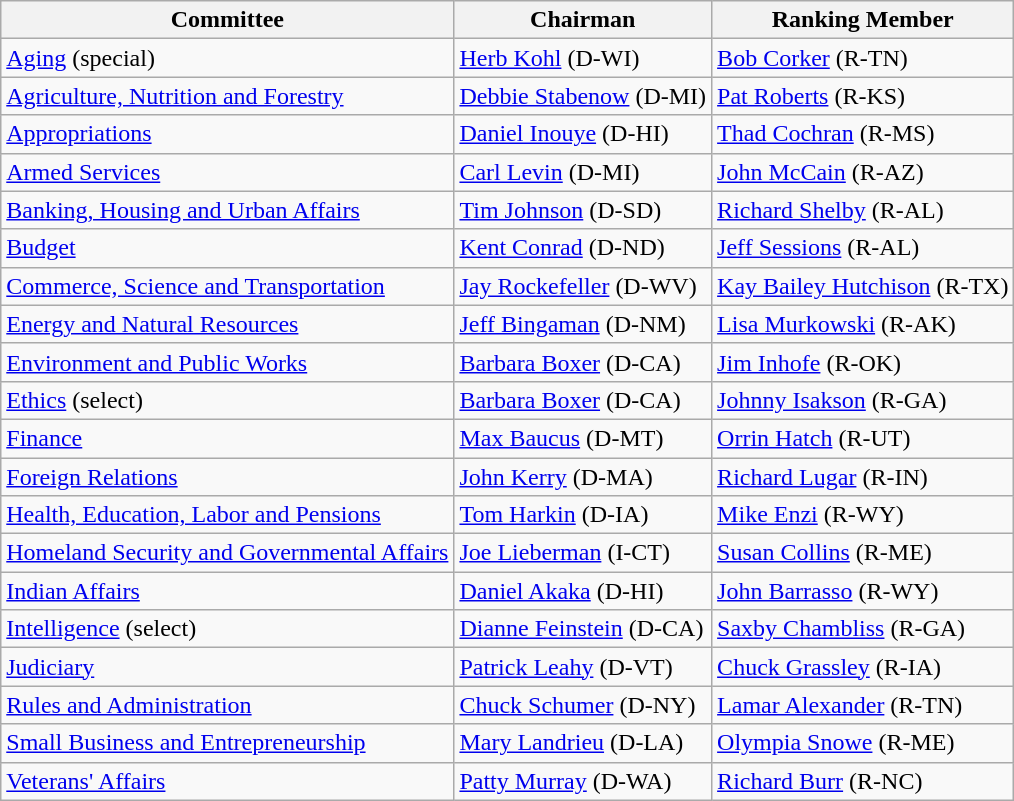<table class="wikitable">
<tr>
<th>Committee</th>
<th>Chairman</th>
<th>Ranking Member</th>
</tr>
<tr>
<td><a href='#'>Aging</a> (special)</td>
<td><a href='#'>Herb Kohl</a> (D-WI)</td>
<td><a href='#'>Bob Corker</a> (R-TN)</td>
</tr>
<tr>
<td><a href='#'>Agriculture, Nutrition and Forestry</a></td>
<td><a href='#'>Debbie Stabenow</a> (D-MI)</td>
<td><a href='#'>Pat Roberts</a> (R-KS)</td>
</tr>
<tr>
<td><a href='#'>Appropriations</a></td>
<td><a href='#'>Daniel Inouye</a> (D-HI)</td>
<td><a href='#'>Thad Cochran</a> (R-MS)</td>
</tr>
<tr>
<td><a href='#'>Armed Services</a></td>
<td><a href='#'>Carl Levin</a> (D-MI)</td>
<td><a href='#'>John McCain</a> (R-AZ)</td>
</tr>
<tr>
<td><a href='#'>Banking, Housing and Urban Affairs</a></td>
<td><a href='#'>Tim Johnson</a> (D-SD)</td>
<td><a href='#'>Richard Shelby</a> (R-AL)</td>
</tr>
<tr>
<td><a href='#'>Budget</a></td>
<td><a href='#'>Kent Conrad</a> (D-ND)</td>
<td><a href='#'>Jeff Sessions</a> (R-AL)</td>
</tr>
<tr>
<td><a href='#'>Commerce, Science and Transportation</a></td>
<td><a href='#'>Jay Rockefeller</a> (D-WV)</td>
<td><a href='#'>Kay Bailey Hutchison</a> (R-TX)</td>
</tr>
<tr>
<td><a href='#'>Energy and Natural Resources</a></td>
<td><a href='#'>Jeff Bingaman</a> (D-NM)</td>
<td><a href='#'>Lisa Murkowski</a> (R-AK)</td>
</tr>
<tr>
<td><a href='#'>Environment and Public Works</a></td>
<td><a href='#'>Barbara Boxer</a> (D-CA)</td>
<td><a href='#'>Jim Inhofe</a> (R-OK)</td>
</tr>
<tr>
<td><a href='#'>Ethics</a> (select)</td>
<td><a href='#'>Barbara Boxer</a> (D-CA)</td>
<td><a href='#'>Johnny Isakson</a> (R-GA)</td>
</tr>
<tr>
<td><a href='#'>Finance</a></td>
<td><a href='#'>Max Baucus</a> (D-MT)</td>
<td><a href='#'>Orrin Hatch</a> (R-UT)</td>
</tr>
<tr>
<td><a href='#'>Foreign Relations</a></td>
<td><a href='#'>John Kerry</a> (D-MA)</td>
<td><a href='#'>Richard Lugar</a> (R-IN)</td>
</tr>
<tr>
<td><a href='#'>Health, Education, Labor and Pensions</a></td>
<td><a href='#'>Tom Harkin</a> (D-IA)</td>
<td><a href='#'>Mike Enzi</a> (R-WY)</td>
</tr>
<tr>
<td><a href='#'>Homeland Security and Governmental Affairs</a></td>
<td><a href='#'>Joe Lieberman</a> (I-CT)</td>
<td><a href='#'>Susan Collins</a> (R-ME)</td>
</tr>
<tr>
<td><a href='#'>Indian Affairs</a></td>
<td><a href='#'>Daniel Akaka</a> (D-HI)</td>
<td><a href='#'>John Barrasso</a> (R-WY)</td>
</tr>
<tr>
<td><a href='#'>Intelligence</a> (select)</td>
<td><a href='#'>Dianne Feinstein</a> (D-CA)</td>
<td><a href='#'>Saxby Chambliss</a> (R-GA)</td>
</tr>
<tr>
<td><a href='#'>Judiciary</a></td>
<td><a href='#'>Patrick Leahy</a> (D-VT)</td>
<td><a href='#'>Chuck Grassley</a> (R-IA)</td>
</tr>
<tr>
<td><a href='#'>Rules and Administration</a></td>
<td><a href='#'>Chuck Schumer</a> (D-NY)</td>
<td><a href='#'>Lamar Alexander</a> (R-TN)</td>
</tr>
<tr>
<td><a href='#'>Small Business and Entrepreneurship</a></td>
<td><a href='#'>Mary Landrieu</a> (D-LA)</td>
<td><a href='#'>Olympia Snowe</a> (R-ME)</td>
</tr>
<tr>
<td><a href='#'>Veterans' Affairs</a></td>
<td><a href='#'>Patty Murray</a> (D-WA)</td>
<td><a href='#'>Richard Burr</a> (R-NC)</td>
</tr>
</table>
